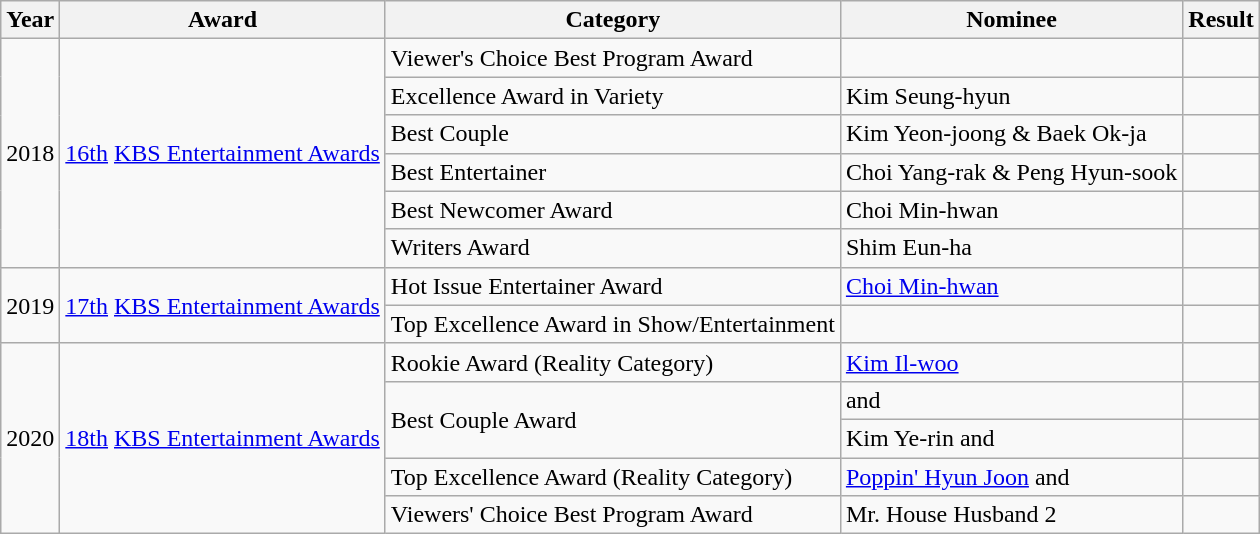<table class="wikitable">
<tr>
<th>Year</th>
<th>Award</th>
<th>Category</th>
<th>Nominee</th>
<th>Result</th>
</tr>
<tr>
<td rowspan=6>2018</td>
<td rowspan=6><a href='#'>16th</a> <a href='#'>KBS Entertainment Awards</a></td>
<td>Viewer's Choice Best Program Award</td>
<td></td>
<td></td>
</tr>
<tr>
<td>Excellence Award in Variety</td>
<td>Kim Seung-hyun</td>
<td></td>
</tr>
<tr>
<td>Best Couple</td>
<td>Kim Yeon-joong & Baek Ok-ja</td>
<td></td>
</tr>
<tr>
<td>Best Entertainer</td>
<td>Choi Yang-rak & Peng Hyun-sook</td>
<td></td>
</tr>
<tr>
<td>Best Newcomer Award</td>
<td>Choi Min-hwan</td>
<td></td>
</tr>
<tr>
<td>Writers Award</td>
<td>Shim Eun-ha</td>
<td></td>
</tr>
<tr>
<td rowspan="2">2019</td>
<td rowspan="2"><a href='#'>17th</a> <a href='#'>KBS Entertainment Awards</a></td>
<td>Hot Issue Entertainer Award</td>
<td><a href='#'>Choi Min-hwan</a></td>
<td></td>
</tr>
<tr>
<td>Top Excellence Award in Show/Entertainment</td>
<td></td>
<td></td>
</tr>
<tr>
<td rowspan="5">2020</td>
<td rowspan="5"><a href='#'>18th</a> <a href='#'>KBS Entertainment Awards</a></td>
<td>Rookie Award (Reality Category)</td>
<td><a href='#'>Kim Il-woo</a></td>
<td></td>
</tr>
<tr>
<td rowspan=2>Best Couple Award</td>
<td> and </td>
<td></td>
</tr>
<tr>
<td>Kim Ye-rin and </td>
<td></td>
</tr>
<tr>
<td>Top Excellence Award (Reality Category)</td>
<td><a href='#'>Poppin' Hyun Joon</a> and </td>
<td></td>
</tr>
<tr>
<td>Viewers' Choice Best Program Award</td>
<td>Mr. House Husband 2</td>
<td></td>
</tr>
</table>
